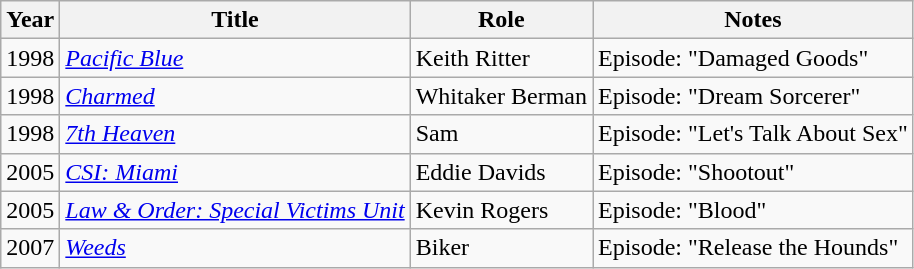<table class="wikitable">
<tr>
<th>Year</th>
<th>Title</th>
<th>Role</th>
<th>Notes</th>
</tr>
<tr>
<td>1998</td>
<td><em><a href='#'>Pacific Blue</a></em></td>
<td>Keith Ritter</td>
<td>Episode: "Damaged Goods"</td>
</tr>
<tr>
<td>1998</td>
<td><em><a href='#'>Charmed</a></em></td>
<td>Whitaker Berman</td>
<td>Episode: "Dream Sorcerer"</td>
</tr>
<tr>
<td>1998</td>
<td><em><a href='#'>7th Heaven</a></em></td>
<td>Sam</td>
<td>Episode: "Let's Talk About Sex"</td>
</tr>
<tr>
<td>2005</td>
<td><em><a href='#'>CSI: Miami</a></em></td>
<td>Eddie Davids</td>
<td>Episode: "Shootout"</td>
</tr>
<tr>
<td>2005</td>
<td><em><a href='#'>Law & Order: Special Victims Unit</a></em></td>
<td>Kevin Rogers</td>
<td>Episode: "Blood"</td>
</tr>
<tr>
<td>2007</td>
<td><em><a href='#'>Weeds</a></em></td>
<td>Biker</td>
<td>Episode: "Release the Hounds"</td>
</tr>
</table>
